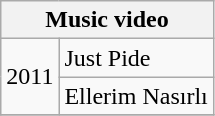<table class="wikitable">
<tr>
<th colspan="2">Music video</th>
</tr>
<tr>
<td rowspan="2">2011</td>
<td>Just Pide</td>
</tr>
<tr>
<td>Ellerim Nasırlı</td>
</tr>
<tr>
</tr>
</table>
